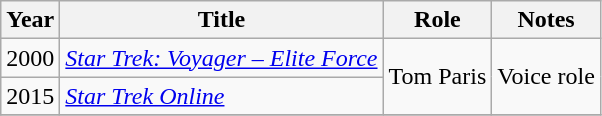<table class="wikitable sortable">
<tr>
<th>Year</th>
<th>Title</th>
<th>Role</th>
<th>Notes</th>
</tr>
<tr>
<td>2000</td>
<td><em><a href='#'>Star Trek: Voyager – Elite Force</a></em></td>
<td rowspan="2">Tom Paris</td>
<td rowspan="2">Voice role</td>
</tr>
<tr>
<td>2015</td>
<td><em><a href='#'>Star Trek Online</a></em></td>
</tr>
<tr>
</tr>
</table>
